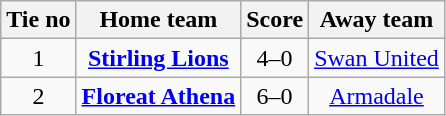<table class="wikitable" style="text-align:center">
<tr>
<th>Tie no</th>
<th>Home team</th>
<th>Score</th>
<th>Away team</th>
</tr>
<tr>
<td>1</td>
<td><strong><a href='#'>Stirling Lions</a></strong></td>
<td>4–0</td>
<td><a href='#'>Swan United</a></td>
</tr>
<tr>
<td>2</td>
<td><strong><a href='#'>Floreat Athena</a></strong></td>
<td>6–0</td>
<td><a href='#'>Armadale</a></td>
</tr>
</table>
